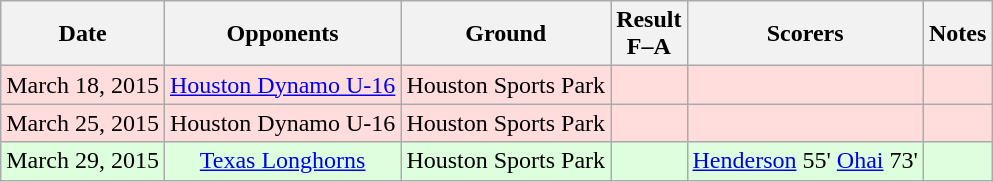<table class="wikitable" style="text-align:center">
<tr>
<th>Date</th>
<th>Opponents</th>
<th>Ground</th>
<th>Result<br>F–A</th>
<th>Scorers</th>
<th>Notes</th>
</tr>
<tr style="background:#fdd;">
<td>March 18, 2015</td>
<td><a href='#'>Houston Dynamo U-16</a></td>
<td>Houston Sports Park</td>
<td></td>
<td></td>
<td></td>
</tr>
<tr style="background:#fdd;">
<td>March 25, 2015</td>
<td>Houston Dynamo U-16</td>
<td>Houston Sports Park</td>
<td></td>
<td></td>
<td></td>
</tr>
<tr style="background:#dfd;">
<td>March 29, 2015</td>
<td><a href='#'>Texas Longhorns</a></td>
<td>Houston Sports Park</td>
<td></td>
<td><a href='#'>Henderson</a> 55' <a href='#'>Ohai</a> 73'</td>
<td></td>
</tr>
</table>
